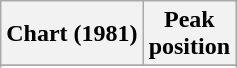<table class="wikitable sortable plainrowheaders" style="text-align:center">
<tr>
<th scope="col">Chart (1981)</th>
<th scope="col">Peak<br> position</th>
</tr>
<tr>
</tr>
<tr>
</tr>
</table>
